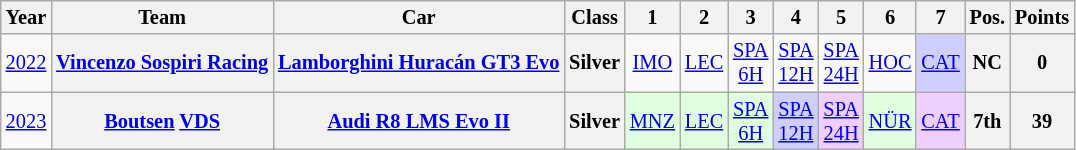<table class="wikitable" border="1" style="text-align:center; font-size:85%;">
<tr>
<th>Year</th>
<th>Team</th>
<th>Car</th>
<th>Class</th>
<th>1</th>
<th>2</th>
<th>3</th>
<th>4</th>
<th>5</th>
<th>6</th>
<th>7</th>
<th>Pos.</th>
<th>Points</th>
</tr>
<tr>
<td><a href='#'>2022</a></td>
<th nowrap><a href='#'>Vincenzo Sospiri Racing</a></th>
<th nowrap><a href='#'>Lamborghini Huracán GT3 Evo</a></th>
<th>Silver</th>
<td style="background:#;"><a href='#'>IMO</a></td>
<td style="background:#;"><a href='#'>LEC</a></td>
<td style="background:#;"><a href='#'>SPA<br>6H</a></td>
<td style="background:#;"><a href='#'>SPA<br>12H</a></td>
<td style="background:#;"><a href='#'>SPA<br>24H</a></td>
<td style="background:#;"><a href='#'>HOC</a></td>
<td style="background:#CFCFFF;"><a href='#'>CAT</a><br></td>
<th>NC</th>
<th>0</th>
</tr>
<tr>
<td><a href='#'>2023</a></td>
<th nowrap><a href='#'>Boutsen</a> <a href='#'>VDS</a></th>
<th nowrap><a href='#'>Audi R8 LMS Evo II</a></th>
<th>Silver</th>
<td style="background:#DFFFDF;"><a href='#'>MNZ</a><br></td>
<td style="background:#DFFFDF;"><a href='#'>LEC</a><br></td>
<td style="background:#DFFFDF;"><a href='#'>SPA<br>6H</a><br></td>
<td style="background:#CFCFFF;"><a href='#'>SPA<br>12H</a><br></td>
<td style="background:#EFCFFF;"><a href='#'>SPA<br>24H</a><br></td>
<td style="background:#DFFFDF;"><a href='#'>NÜR</a><br></td>
<td style="background:#EFCFFF;"><a href='#'>CAT</a><br></td>
<th>7th</th>
<th>39</th>
</tr>
</table>
